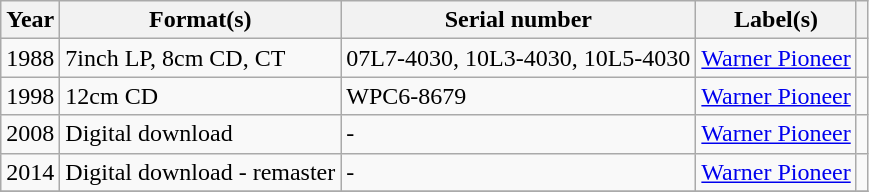<table class="wikitable sortable plainrowheaders">
<tr>
<th scope="col">Year</th>
<th scope="col">Format(s)</th>
<th scope="col">Serial number</th>
<th scope="col">Label(s)</th>
<th scope="col"></th>
</tr>
<tr>
<td>1988</td>
<td>7inch LP, 8cm CD, CT</td>
<td>07L7-4030, 10L3-4030, 10L5-4030</td>
<td><a href='#'>Warner Pioneer</a></td>
<td></td>
</tr>
<tr>
<td>1998</td>
<td>12cm CD</td>
<td>WPC6-8679</td>
<td><a href='#'>Warner Pioneer</a></td>
<td></td>
</tr>
<tr>
<td>2008</td>
<td>Digital download</td>
<td>-</td>
<td><a href='#'>Warner Pioneer</a></td>
<td></td>
</tr>
<tr>
<td>2014</td>
<td>Digital download - remaster</td>
<td>-</td>
<td><a href='#'>Warner Pioneer</a></td>
<td></td>
</tr>
<tr>
</tr>
</table>
